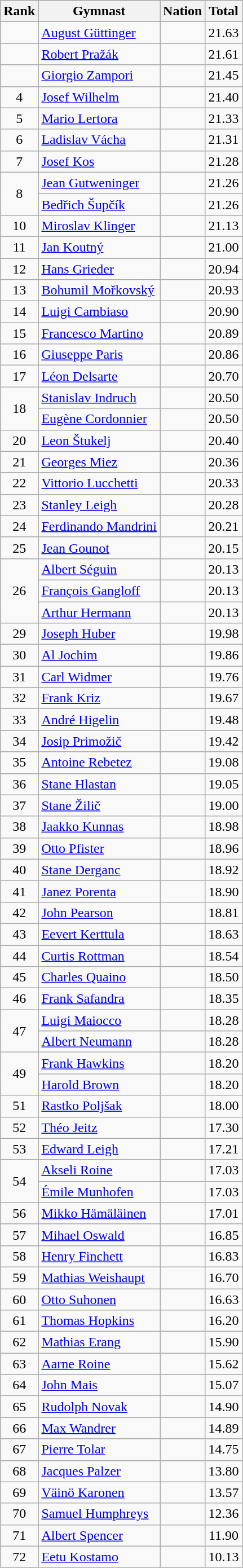<table class="wikitable sortable" style="text-align:center">
<tr>
<th>Rank</th>
<th>Gymnast</th>
<th>Nation</th>
<th>Total</th>
</tr>
<tr>
<td></td>
<td align=left><a href='#'>August Güttinger</a></td>
<td align=left></td>
<td>21.63</td>
</tr>
<tr>
<td></td>
<td align=left><a href='#'>Robert Pražák</a></td>
<td align=left></td>
<td>21.61</td>
</tr>
<tr>
<td></td>
<td align=left><a href='#'>Giorgio Zampori</a></td>
<td align=left></td>
<td>21.45</td>
</tr>
<tr>
<td>4</td>
<td align=left><a href='#'>Josef Wilhelm</a></td>
<td align=left></td>
<td>21.40</td>
</tr>
<tr>
<td>5</td>
<td align=left><a href='#'>Mario Lertora</a></td>
<td align=left></td>
<td>21.33</td>
</tr>
<tr>
<td>6</td>
<td align=left><a href='#'>Ladislav Vácha</a></td>
<td align=left></td>
<td>21.31</td>
</tr>
<tr>
<td>7</td>
<td align=left><a href='#'>Josef Kos</a></td>
<td align=left></td>
<td>21.28</td>
</tr>
<tr>
<td rowspan=2>8</td>
<td align=left><a href='#'>Jean Gutweninger</a></td>
<td align=left></td>
<td>21.26</td>
</tr>
<tr>
<td align=left><a href='#'>Bedřich Šupčík</a></td>
<td align=left></td>
<td>21.26</td>
</tr>
<tr>
<td>10</td>
<td align=left><a href='#'>Miroslav Klinger</a></td>
<td align=left></td>
<td>21.13</td>
</tr>
<tr>
<td>11</td>
<td align=left><a href='#'>Jan Koutný</a></td>
<td align=left></td>
<td>21.00</td>
</tr>
<tr>
<td>12</td>
<td align=left><a href='#'>Hans Grieder</a></td>
<td align=left></td>
<td>20.94</td>
</tr>
<tr>
<td>13</td>
<td align=left><a href='#'>Bohumil Mořkovský</a></td>
<td align=left></td>
<td>20.93</td>
</tr>
<tr>
<td>14</td>
<td align=left><a href='#'>Luigi Cambiaso</a></td>
<td align=left></td>
<td>20.90</td>
</tr>
<tr>
<td>15</td>
<td align=left><a href='#'>Francesco Martino</a></td>
<td align=left></td>
<td>20.89</td>
</tr>
<tr>
<td>16</td>
<td align=left><a href='#'>Giuseppe Paris</a></td>
<td align=left></td>
<td>20.86</td>
</tr>
<tr>
<td>17</td>
<td align=left><a href='#'>Léon Delsarte</a></td>
<td align=left></td>
<td>20.70</td>
</tr>
<tr>
<td rowspan=2>18</td>
<td align=left><a href='#'>Stanislav Indruch</a></td>
<td align=left></td>
<td>20.50</td>
</tr>
<tr>
<td align=left><a href='#'>Eugène Cordonnier</a></td>
<td align=left></td>
<td>20.50</td>
</tr>
<tr>
<td>20</td>
<td align=left><a href='#'>Leon Štukelj</a></td>
<td align=left></td>
<td>20.40</td>
</tr>
<tr>
<td>21</td>
<td align=left><a href='#'>Georges Miez</a></td>
<td align=left></td>
<td>20.36</td>
</tr>
<tr>
<td>22</td>
<td align=left><a href='#'>Vittorio Lucchetti</a></td>
<td align=left></td>
<td>20.33</td>
</tr>
<tr>
<td>23</td>
<td align=left><a href='#'>Stanley Leigh</a></td>
<td align=left></td>
<td>20.28</td>
</tr>
<tr>
<td>24</td>
<td align=left><a href='#'>Ferdinando Mandrini</a></td>
<td align=left></td>
<td>20.21</td>
</tr>
<tr>
<td>25</td>
<td align=left><a href='#'>Jean Gounot</a></td>
<td align=left></td>
<td>20.15</td>
</tr>
<tr>
<td rowspan=3>26</td>
<td align=left><a href='#'>Albert Séguin</a></td>
<td align=left></td>
<td>20.13</td>
</tr>
<tr>
<td align=left><a href='#'>François Gangloff</a></td>
<td align=left></td>
<td>20.13</td>
</tr>
<tr>
<td align=left><a href='#'>Arthur Hermann</a></td>
<td align=left></td>
<td>20.13</td>
</tr>
<tr>
<td>29</td>
<td align=left><a href='#'>Joseph Huber</a></td>
<td align=left></td>
<td>19.98</td>
</tr>
<tr>
<td>30</td>
<td align=left><a href='#'>Al Jochim</a></td>
<td align=left></td>
<td>19.86</td>
</tr>
<tr>
<td>31</td>
<td align=left><a href='#'>Carl Widmer</a></td>
<td align=left></td>
<td>19.76</td>
</tr>
<tr>
<td>32</td>
<td align=left><a href='#'>Frank Kriz</a></td>
<td align=left></td>
<td>19.67</td>
</tr>
<tr>
<td>33</td>
<td align=left><a href='#'>André Higelin</a></td>
<td align=left></td>
<td>19.48</td>
</tr>
<tr>
<td>34</td>
<td align=left><a href='#'>Josip Primožič</a></td>
<td align=left></td>
<td>19.42</td>
</tr>
<tr>
<td>35</td>
<td align=left><a href='#'>Antoine Rebetez</a></td>
<td align=left></td>
<td>19.08</td>
</tr>
<tr>
<td>36</td>
<td align=left><a href='#'>Stane Hlastan</a></td>
<td align=left></td>
<td>19.05</td>
</tr>
<tr>
<td>37</td>
<td align=left><a href='#'>Stane Žilič</a></td>
<td align=left></td>
<td>19.00</td>
</tr>
<tr>
<td>38</td>
<td align=left><a href='#'>Jaakko Kunnas</a></td>
<td align=left></td>
<td>18.98</td>
</tr>
<tr>
<td>39</td>
<td align=left><a href='#'>Otto Pfister</a></td>
<td align=left></td>
<td>18.96</td>
</tr>
<tr>
<td>40</td>
<td align=left><a href='#'>Stane Derganc</a></td>
<td align=left></td>
<td>18.92</td>
</tr>
<tr>
<td>41</td>
<td align=left><a href='#'>Janez Porenta</a></td>
<td align=left></td>
<td>18.90</td>
</tr>
<tr>
<td>42</td>
<td align=left><a href='#'>John Pearson</a></td>
<td align=left></td>
<td>18.81</td>
</tr>
<tr>
<td>43</td>
<td align=left><a href='#'>Eevert Kerttula</a></td>
<td align=left></td>
<td>18.63</td>
</tr>
<tr>
<td>44</td>
<td align=left><a href='#'>Curtis Rottman</a></td>
<td align=left></td>
<td>18.54</td>
</tr>
<tr>
<td>45</td>
<td align=left><a href='#'>Charles Quaino</a></td>
<td align=left></td>
<td>18.50</td>
</tr>
<tr>
<td>46</td>
<td align=left><a href='#'>Frank Safandra</a></td>
<td align=left></td>
<td>18.35</td>
</tr>
<tr>
<td rowspan=2>47</td>
<td align=left><a href='#'>Luigi Maiocco</a></td>
<td align=left></td>
<td>18.28</td>
</tr>
<tr>
<td align=left><a href='#'>Albert Neumann</a></td>
<td align=left></td>
<td>18.28</td>
</tr>
<tr>
<td rowspan=2>49</td>
<td align=left><a href='#'>Frank Hawkins</a></td>
<td align=left></td>
<td>18.20</td>
</tr>
<tr>
<td align=left><a href='#'>Harold Brown</a></td>
<td align=left></td>
<td>18.20</td>
</tr>
<tr>
<td>51</td>
<td align=left><a href='#'>Rastko Poljšak</a></td>
<td align=left></td>
<td>18.00</td>
</tr>
<tr>
<td>52</td>
<td align=left><a href='#'>Théo Jeitz</a></td>
<td align=left></td>
<td>17.30</td>
</tr>
<tr>
<td>53</td>
<td align=left><a href='#'>Edward Leigh</a></td>
<td align=left></td>
<td>17.21</td>
</tr>
<tr>
<td rowspan=2>54</td>
<td align=left><a href='#'>Akseli Roine</a></td>
<td align=left></td>
<td>17.03</td>
</tr>
<tr>
<td align=left><a href='#'>Émile Munhofen</a></td>
<td align=left></td>
<td>17.03</td>
</tr>
<tr>
<td>56</td>
<td align=left><a href='#'>Mikko Hämäläinen</a></td>
<td align=left></td>
<td>17.01</td>
</tr>
<tr>
<td>57</td>
<td align=left><a href='#'>Mihael Oswald</a></td>
<td align=left></td>
<td>16.85</td>
</tr>
<tr>
<td>58</td>
<td align=left><a href='#'>Henry Finchett</a></td>
<td align=left></td>
<td>16.83</td>
</tr>
<tr>
<td>59</td>
<td align=left><a href='#'>Mathias Weishaupt</a></td>
<td align=left></td>
<td>16.70</td>
</tr>
<tr>
<td>60</td>
<td align=left><a href='#'>Otto Suhonen</a></td>
<td align=left></td>
<td>16.63</td>
</tr>
<tr>
<td>61</td>
<td align=left><a href='#'>Thomas Hopkins</a></td>
<td align=left></td>
<td>16.20</td>
</tr>
<tr>
<td>62</td>
<td align=left><a href='#'>Mathias Erang</a></td>
<td align=left></td>
<td>15.90</td>
</tr>
<tr>
<td>63</td>
<td align=left><a href='#'>Aarne Roine</a></td>
<td align=left></td>
<td>15.62</td>
</tr>
<tr>
<td>64</td>
<td align=left><a href='#'>John Mais</a></td>
<td align=left></td>
<td>15.07</td>
</tr>
<tr>
<td>65</td>
<td align=left><a href='#'>Rudolph Novak</a></td>
<td align=left></td>
<td>14.90</td>
</tr>
<tr>
<td>66</td>
<td align=left><a href='#'>Max Wandrer</a></td>
<td align=left></td>
<td>14.89</td>
</tr>
<tr>
<td>67</td>
<td align=left><a href='#'>Pierre Tolar</a></td>
<td align=left></td>
<td>14.75</td>
</tr>
<tr>
<td>68</td>
<td align=left><a href='#'>Jacques Palzer</a></td>
<td align=left></td>
<td>13.80</td>
</tr>
<tr>
<td>69</td>
<td align=left><a href='#'>Väinö Karonen</a></td>
<td align=left></td>
<td>13.57</td>
</tr>
<tr>
<td>70</td>
<td align=left><a href='#'>Samuel Humphreys</a></td>
<td align=left></td>
<td>12.36</td>
</tr>
<tr>
<td>71</td>
<td align=left><a href='#'>Albert Spencer</a></td>
<td align=left></td>
<td>11.90</td>
</tr>
<tr>
<td>72</td>
<td align=left><a href='#'>Eetu Kostamo</a></td>
<td align=left></td>
<td>10.13</td>
</tr>
</table>
